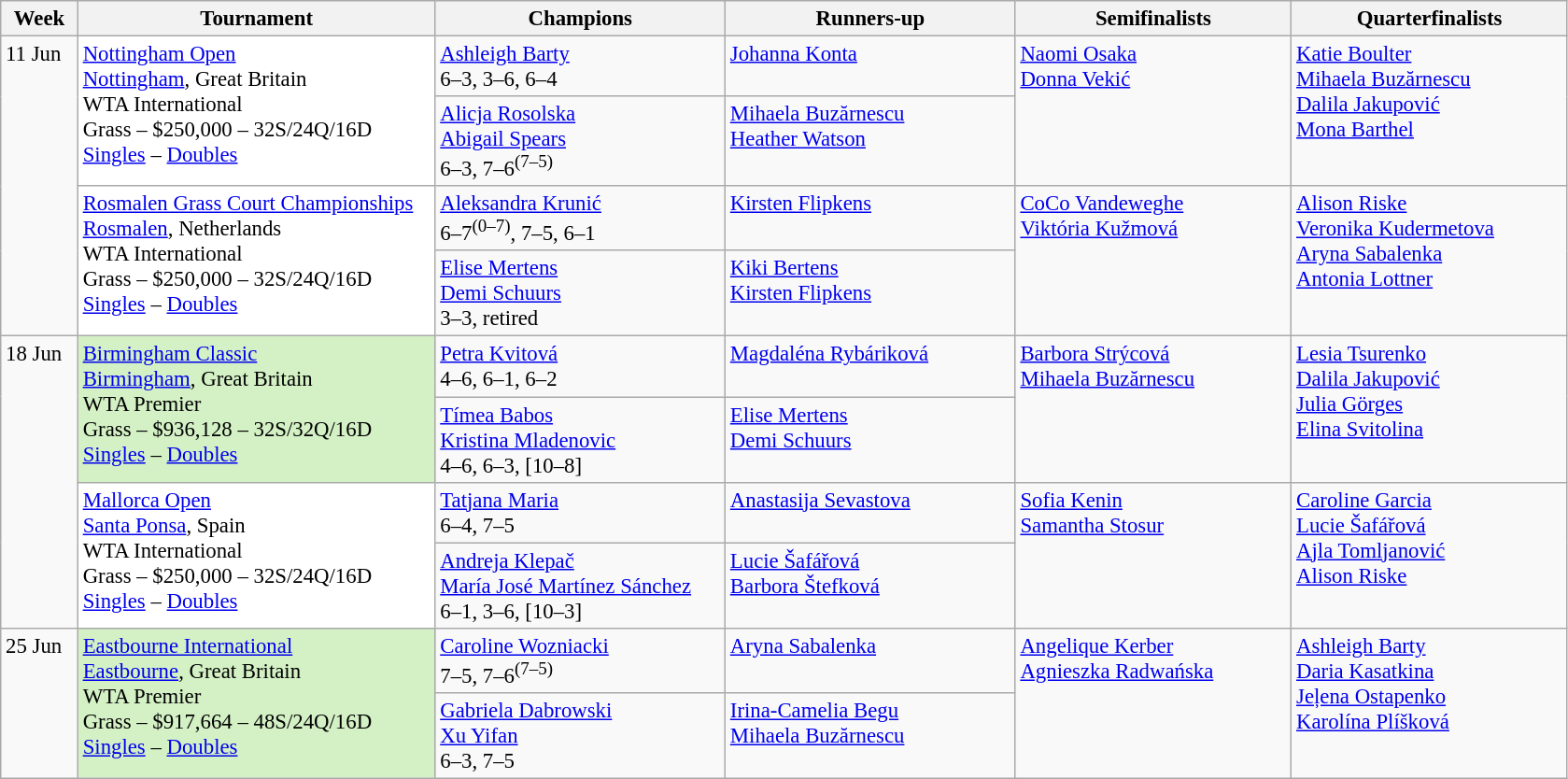<table class=wikitable style=font-size:95%>
<tr>
<th style="width:48px;">Week</th>
<th style="width:248px;">Tournament</th>
<th style="width:200px;">Champions</th>
<th style="width:200px;">Runners-up</th>
<th style="width:190px;">Semifinalists</th>
<th style="width:190px;">Quarterfinalists</th>
</tr>
<tr valign=top>
<td rowspan=4>11 Jun</td>
<td style="background:#fff;" rowspan="2"><a href='#'>Nottingham Open</a><br> <a href='#'>Nottingham</a>, Great Britain<br>WTA International<br>Grass – $250,000 – 32S/24Q/16D<br><a href='#'>Singles</a> – <a href='#'>Doubles</a></td>
<td> <a href='#'>Ashleigh Barty</a> <br> 6–3, 3–6, 6–4</td>
<td> <a href='#'>Johanna Konta</a></td>
<td rowspan=2> <a href='#'>Naomi Osaka</a><br>  <a href='#'>Donna Vekić</a></td>
<td rowspan=2> <a href='#'>Katie Boulter</a><br> <a href='#'>Mihaela Buzărnescu</a> <br> <a href='#'>Dalila Jakupović</a><br>  <a href='#'>Mona Barthel</a></td>
</tr>
<tr valign=top>
<td> <a href='#'>Alicja Rosolska</a> <br>  <a href='#'>Abigail Spears</a> <br>6–3, 7–6<sup>(7–5)</sup></td>
<td> <a href='#'>Mihaela Buzărnescu</a> <br>  <a href='#'>Heather Watson</a></td>
</tr>
<tr valign=top>
<td style="background:#fff;" rowspan="2"><a href='#'>Rosmalen Grass Court Championships</a><br> <a href='#'>Rosmalen</a>, Netherlands<br>WTA International<br>Grass – $250,000 – 32S/24Q/16D<br><a href='#'>Singles</a> – <a href='#'>Doubles</a></td>
<td> <a href='#'>Aleksandra Krunić</a> <br> 6–7<sup>(0–7)</sup>, 7–5, 6–1</td>
<td> <a href='#'>Kirsten Flipkens</a></td>
<td rowspan=2> <a href='#'>CoCo Vandeweghe</a> <br>  <a href='#'>Viktória Kužmová</a></td>
<td rowspan=2> <a href='#'>Alison Riske</a><br> <a href='#'>Veronika Kudermetova</a> <br> <a href='#'>Aryna Sabalenka</a><br>  <a href='#'>Antonia Lottner</a></td>
</tr>
<tr valign=top>
<td> <a href='#'>Elise Mertens</a> <br>  <a href='#'>Demi Schuurs</a><br> 3–3, retired</td>
<td> <a href='#'>Kiki Bertens</a> <br>  <a href='#'>Kirsten Flipkens</a></td>
</tr>
<tr valign=top>
<td rowspan=4>18 Jun</td>
<td style="background:#D4F1C5;" rowspan="2"><a href='#'>Birmingham Classic</a><br> <a href='#'>Birmingham</a>, Great Britain<br>WTA Premier<br>Grass – $936,128 – 32S/32Q/16D<br><a href='#'>Singles</a> – <a href='#'>Doubles</a></td>
<td> <a href='#'>Petra Kvitová</a> <br> 4–6, 6–1, 6–2</td>
<td> <a href='#'>Magdaléna Rybáriková</a></td>
<td rowspan=2> <a href='#'>Barbora Strýcová</a><br> <a href='#'>Mihaela Buzărnescu</a></td>
<td rowspan=2> <a href='#'>Lesia Tsurenko</a><br> <a href='#'>Dalila Jakupović</a> <br> <a href='#'>Julia Görges</a><br>  <a href='#'>Elina Svitolina</a></td>
</tr>
<tr valign=top>
<td> <a href='#'>Tímea Babos</a> <br>  <a href='#'>Kristina Mladenovic</a><br> 4–6, 6–3, [10–8]</td>
<td> <a href='#'>Elise Mertens</a> <br>  <a href='#'>Demi Schuurs</a></td>
</tr>
<tr valign=top>
<td style="background:#fff;" rowspan="2"><a href='#'>Mallorca Open</a><br> <a href='#'>Santa Ponsa</a>, Spain<br>WTA International<br>Grass – $250,000 – 32S/24Q/16D<br><a href='#'>Singles</a> – <a href='#'>Doubles</a></td>
<td> <a href='#'>Tatjana Maria</a> <br> 6–4, 7–5</td>
<td> <a href='#'>Anastasija Sevastova</a></td>
<td rowspan=2> <a href='#'>Sofia Kenin</a> <br>  <a href='#'>Samantha Stosur</a></td>
<td rowspan=2> <a href='#'>Caroline Garcia</a><br> <a href='#'>Lucie Šafářová</a> <br>  <a href='#'>Ajla Tomljanović</a><br>  <a href='#'>Alison Riske</a></td>
</tr>
<tr valign=top>
<td> <a href='#'>Andreja Klepač</a> <br>  <a href='#'>María José Martínez Sánchez</a><br> 6–1, 3–6, [10–3]</td>
<td> <a href='#'>Lucie Šafářová</a> <br>  <a href='#'>Barbora Štefková</a></td>
</tr>
<tr valign=top>
<td rowspan=2>25 Jun</td>
<td style="background:#D4F1C5;" rowspan="2"><a href='#'>Eastbourne International</a><br> <a href='#'>Eastbourne</a>, Great Britain<br>WTA Premier<br>Grass – $917,664 – 48S/24Q/16D<br><a href='#'>Singles</a> – <a href='#'>Doubles</a></td>
<td> <a href='#'>Caroline Wozniacki</a> <br>7–5, 7–6<sup>(7–5)</sup></td>
<td> <a href='#'>Aryna Sabalenka</a></td>
<td rowspan=2> <a href='#'>Angelique Kerber</a> <br>  <a href='#'>Agnieszka Radwańska</a></td>
<td rowspan=2> <a href='#'>Ashleigh Barty</a> <br> <a href='#'>Daria Kasatkina</a> <br> <a href='#'>Jeļena Ostapenko</a> <br>  <a href='#'>Karolína Plíšková</a></td>
</tr>
<tr valign=top>
<td> <a href='#'>Gabriela Dabrowski</a> <br>  <a href='#'>Xu Yifan</a><br> 6–3, 7–5</td>
<td> <a href='#'>Irina-Camelia Begu</a> <br>  <a href='#'>Mihaela Buzărnescu</a></td>
</tr>
</table>
